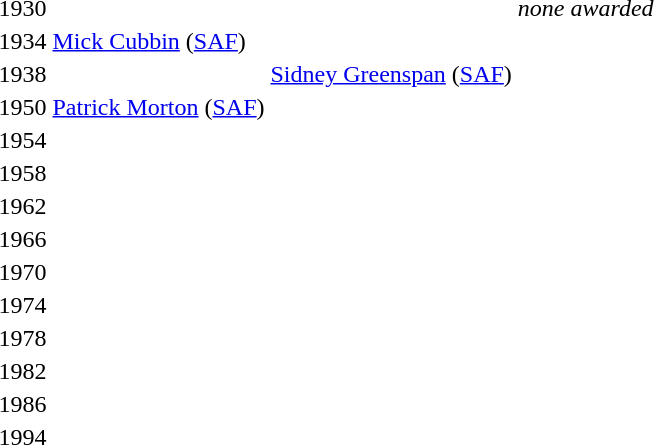<table>
<tr>
<td>1930</td>
<td></td>
<td></td>
<td><em>none awarded</em></td>
</tr>
<tr>
<td>1934</td>
<td> <a href='#'>Mick Cubbin</a> <span>(<a href='#'>SAF</a>)</span></td>
<td></td>
<td></td>
</tr>
<tr>
<td>1938</td>
<td></td>
<td> <a href='#'>Sidney Greenspan</a> <span>(<a href='#'>SAF</a>)</span></td>
<td></td>
</tr>
<tr>
<td>1950</td>
<td> <a href='#'>Patrick Morton</a> <span>(<a href='#'>SAF</a>)</span></td>
<td></td>
<td></td>
</tr>
<tr>
<td nowrap>1954</td>
<td></td>
<td></td>
<td></td>
</tr>
<tr>
<td>1958</td>
<td></td>
<td></td>
<td></td>
</tr>
<tr>
<td>1962</td>
<td></td>
<td></td>
<td></td>
</tr>
<tr>
<td>1966</td>
<td></td>
<td></td>
<td></td>
</tr>
<tr>
<td>1970</td>
<td></td>
<td></td>
<td></td>
</tr>
<tr>
<td>1974</td>
<td></td>
<td></td>
<td></td>
</tr>
<tr>
<td>1978</td>
<td></td>
<td></td>
<td></td>
</tr>
<tr>
<td>1982</td>
<td></td>
<td></td>
<td></td>
</tr>
<tr>
<td>1986</td>
<td></td>
<td></td>
<td></td>
</tr>
<tr>
<td>1994</td>
<td></td>
<td></td>
<td></td>
</tr>
</table>
